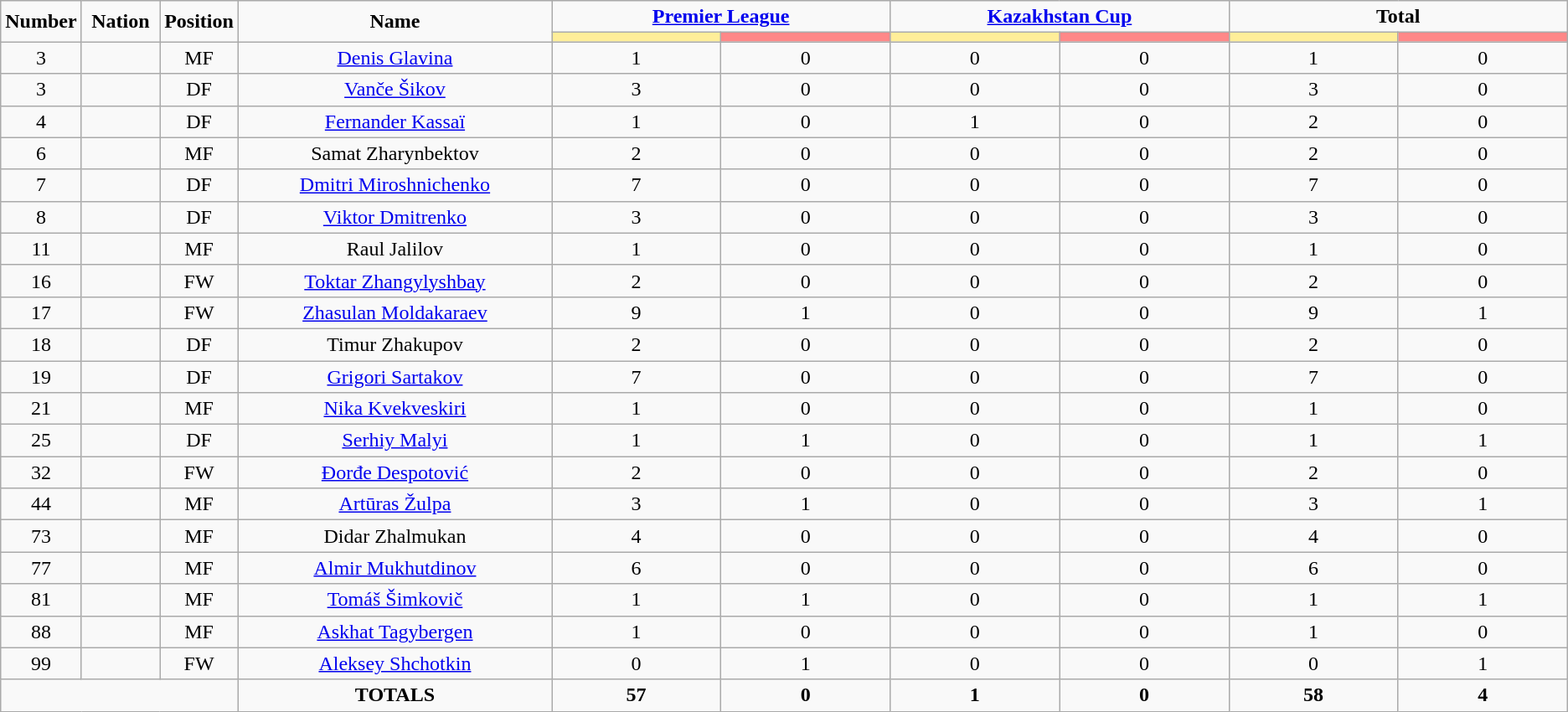<table class="wikitable" style="text-align:center;">
<tr>
<td rowspan="2"  style="width:5%; text-align:center;"><strong>Number</strong></td>
<td rowspan="2"  style="width:5%; text-align:center;"><strong>Nation</strong></td>
<td rowspan="2"  style="width:5%; text-align:center;"><strong>Position</strong></td>
<td rowspan="2"  style="width:20%; text-align:center;"><strong>Name</strong></td>
<td colspan="2" style="text-align:center;"><strong><a href='#'>Premier League</a></strong></td>
<td colspan="2" style="text-align:center;"><strong><a href='#'>Kazakhstan Cup</a></strong></td>
<td colspan="2" style="text-align:center;"><strong>Total</strong></td>
</tr>
<tr>
<th style="width:60px; background:#fe9;"></th>
<th style="width:60px; background:#ff8888;"></th>
<th style="width:60px; background:#fe9;"></th>
<th style="width:60px; background:#ff8888;"></th>
<th style="width:60px; background:#fe9;"></th>
<th style="width:60px; background:#ff8888;"></th>
</tr>
<tr>
<td>3</td>
<td></td>
<td>MF</td>
<td><a href='#'>Denis Glavina</a></td>
<td>1</td>
<td>0</td>
<td>0</td>
<td>0</td>
<td>1</td>
<td>0</td>
</tr>
<tr>
<td>3</td>
<td></td>
<td>DF</td>
<td><a href='#'>Vanče Šikov</a></td>
<td>3</td>
<td>0</td>
<td>0</td>
<td>0</td>
<td>3</td>
<td>0</td>
</tr>
<tr>
<td>4</td>
<td></td>
<td>DF</td>
<td><a href='#'>Fernander Kassaï</a></td>
<td>1</td>
<td>0</td>
<td>1</td>
<td>0</td>
<td>2</td>
<td>0</td>
</tr>
<tr>
<td>6</td>
<td></td>
<td>MF</td>
<td>Samat Zharynbektov</td>
<td>2</td>
<td>0</td>
<td>0</td>
<td>0</td>
<td>2</td>
<td>0</td>
</tr>
<tr>
<td>7</td>
<td></td>
<td>DF</td>
<td><a href='#'>Dmitri Miroshnichenko</a></td>
<td>7</td>
<td>0</td>
<td>0</td>
<td>0</td>
<td>7</td>
<td>0</td>
</tr>
<tr>
<td>8</td>
<td></td>
<td>DF</td>
<td><a href='#'>Viktor Dmitrenko</a></td>
<td>3</td>
<td>0</td>
<td>0</td>
<td>0</td>
<td>3</td>
<td>0</td>
</tr>
<tr>
<td>11</td>
<td></td>
<td>MF</td>
<td>Raul Jalilov</td>
<td>1</td>
<td>0</td>
<td>0</td>
<td>0</td>
<td>1</td>
<td>0</td>
</tr>
<tr>
<td>16</td>
<td></td>
<td>FW</td>
<td><a href='#'>Toktar Zhangylyshbay</a></td>
<td>2</td>
<td>0</td>
<td>0</td>
<td>0</td>
<td>2</td>
<td>0</td>
</tr>
<tr>
<td>17</td>
<td></td>
<td>FW</td>
<td><a href='#'>Zhasulan Moldakaraev</a></td>
<td>9</td>
<td>1</td>
<td>0</td>
<td>0</td>
<td>9</td>
<td>1</td>
</tr>
<tr>
<td>18</td>
<td></td>
<td>DF</td>
<td>Timur Zhakupov</td>
<td>2</td>
<td>0</td>
<td>0</td>
<td>0</td>
<td>2</td>
<td>0</td>
</tr>
<tr>
<td>19</td>
<td></td>
<td>DF</td>
<td><a href='#'>Grigori Sartakov</a></td>
<td>7</td>
<td>0</td>
<td>0</td>
<td>0</td>
<td>7</td>
<td>0</td>
</tr>
<tr>
<td>21</td>
<td></td>
<td>MF</td>
<td><a href='#'>Nika Kvekveskiri</a></td>
<td>1</td>
<td>0</td>
<td>0</td>
<td>0</td>
<td>1</td>
<td>0</td>
</tr>
<tr>
<td>25</td>
<td></td>
<td>DF</td>
<td><a href='#'>Serhiy Malyi</a></td>
<td>1</td>
<td>1</td>
<td>0</td>
<td>0</td>
<td>1</td>
<td>1</td>
</tr>
<tr>
<td>32</td>
<td></td>
<td>FW</td>
<td><a href='#'>Đorđe Despotović</a></td>
<td>2</td>
<td>0</td>
<td>0</td>
<td>0</td>
<td>2</td>
<td>0</td>
</tr>
<tr>
<td>44</td>
<td></td>
<td>MF</td>
<td><a href='#'>Artūras Žulpa</a></td>
<td>3</td>
<td>1</td>
<td>0</td>
<td>0</td>
<td>3</td>
<td>1</td>
</tr>
<tr>
<td>73</td>
<td></td>
<td>MF</td>
<td>Didar Zhalmukan</td>
<td>4</td>
<td>0</td>
<td>0</td>
<td>0</td>
<td>4</td>
<td>0</td>
</tr>
<tr>
<td>77</td>
<td></td>
<td>MF</td>
<td><a href='#'>Almir Mukhutdinov</a></td>
<td>6</td>
<td>0</td>
<td>0</td>
<td>0</td>
<td>6</td>
<td>0</td>
</tr>
<tr>
<td>81</td>
<td></td>
<td>MF</td>
<td><a href='#'>Tomáš Šimkovič</a></td>
<td>1</td>
<td>1</td>
<td>0</td>
<td>0</td>
<td>1</td>
<td>1</td>
</tr>
<tr>
<td>88</td>
<td></td>
<td>MF</td>
<td><a href='#'>Askhat Tagybergen</a></td>
<td>1</td>
<td>0</td>
<td>0</td>
<td>0</td>
<td>1</td>
<td>0</td>
</tr>
<tr>
<td>99</td>
<td></td>
<td>FW</td>
<td><a href='#'>Aleksey Shchotkin</a></td>
<td>0</td>
<td>1</td>
<td>0</td>
<td>0</td>
<td>0</td>
<td>1</td>
</tr>
<tr>
<td colspan="3"></td>
<td><strong>TOTALS</strong></td>
<td><strong>57</strong></td>
<td><strong>0</strong></td>
<td><strong>1</strong></td>
<td><strong>0</strong></td>
<td><strong>58</strong></td>
<td><strong>4</strong></td>
</tr>
</table>
